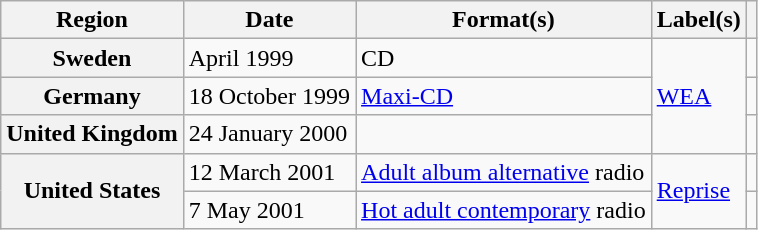<table class="wikitable plainrowheaders">
<tr>
<th scope="col">Region</th>
<th scope="col">Date</th>
<th scope="col">Format(s)</th>
<th scope="col">Label(s)</th>
<th scope="col"></th>
</tr>
<tr>
<th scope="row">Sweden</th>
<td>April 1999</td>
<td>CD</td>
<td rowspan="3"><a href='#'>WEA</a></td>
<td></td>
</tr>
<tr>
<th scope="row">Germany</th>
<td>18 October 1999</td>
<td><a href='#'>Maxi-CD</a></td>
<td></td>
</tr>
<tr>
<th scope="row">United Kingdom</th>
<td>24 January 2000</td>
<td></td>
<td></td>
</tr>
<tr>
<th scope="row" rowspan="2">United States</th>
<td>12 March 2001</td>
<td><a href='#'>Adult album alternative</a> radio</td>
<td rowspan="2"><a href='#'>Reprise</a></td>
<td></td>
</tr>
<tr>
<td>7 May 2001</td>
<td><a href='#'>Hot adult contemporary</a> radio</td>
<td></td>
</tr>
</table>
